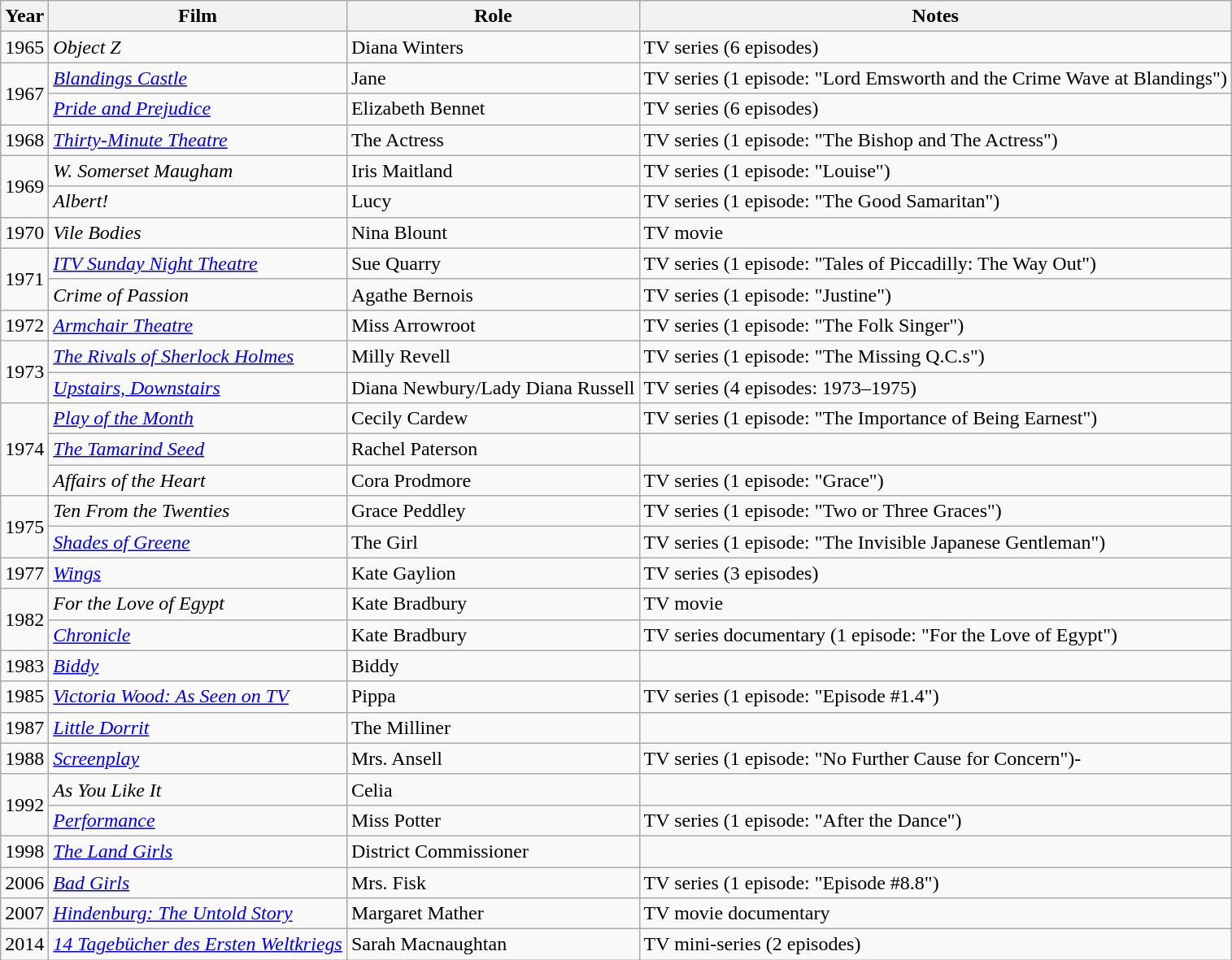<table class="wikitable">
<tr>
<th>Year</th>
<th>Film</th>
<th>Role</th>
<th>Notes</th>
</tr>
<tr>
<td rowspan="1">1965</td>
<td><em>Object Z</em></td>
<td>Diana Winters</td>
<td>TV series (6 episodes)</td>
</tr>
<tr>
<td rowspan="2">1967</td>
<td><a href='#'><em>Blandings Castle</em></a></td>
<td>Jane</td>
<td>TV series (1 episode: "Lord Emsworth and the Crime Wave at Blandings")</td>
</tr>
<tr>
<td><a href='#'><em>Pride and Prejudice</em></a></td>
<td>Elizabeth Bennet</td>
<td>TV series (6 episodes)</td>
</tr>
<tr>
<td rowspan="1">1968</td>
<td><em><a href='#'>Thirty-Minute Theatre</a></em></td>
<td>The Actress</td>
<td>TV series (1 episode: "The Bishop and The Actress")</td>
</tr>
<tr>
<td rowspan="2">1969</td>
<td><em>W. Somerset Maugham</em></td>
<td>Iris Maitland</td>
<td>TV series (1 episode: "Louise")</td>
</tr>
<tr>
<td><em>Albert!</em></td>
<td>Lucy</td>
<td>TV series (1 episode: "The Good Samaritan")</td>
</tr>
<tr>
<td rowspan="1">1970</td>
<td><em>Vile Bodies</em></td>
<td>Nina Blount</td>
<td>TV movie</td>
</tr>
<tr>
<td rowspan="2">1971</td>
<td><em><a href='#'>ITV Sunday Night Theatre</a></em></td>
<td>Sue Quarry</td>
<td>TV series (1 episode: "Tales of Piccadilly: The Way Out")</td>
</tr>
<tr>
<td><em>Crime of Passion</em></td>
<td>Agathe Bernois</td>
<td>TV series (1 episode: "Justine")</td>
</tr>
<tr>
<td rowspan="1">1972</td>
<td><em><a href='#'>Armchair Theatre</a></em></td>
<td>Miss Arrowroot</td>
<td>TV series (1 episode: "The Folk Singer")</td>
</tr>
<tr>
<td rowspan="2">1973</td>
<td><a href='#'><em>The Rivals of Sherlock Holmes</em></a></td>
<td>Milly Revell</td>
<td>TV series (1 episode: "The Missing Q.C.s")</td>
</tr>
<tr>
<td><a href='#'><em>Upstairs, Downstairs</em></a></td>
<td>Diana Newbury/Lady Diana Russell</td>
<td>TV series (4 episodes: 1973–1975)</td>
</tr>
<tr>
<td rowspan="3">1974</td>
<td><em><a href='#'>Play of the Month</a></em></td>
<td>Cecily Cardew</td>
<td>TV series (1 episode: "The Importance of Being Earnest")</td>
</tr>
<tr>
<td><em><a href='#'>The Tamarind Seed</a></em></td>
<td>Rachel Paterson</td>
<td></td>
</tr>
<tr>
<td><em>Affairs of the Heart</em></td>
<td>Cora Prodmore</td>
<td>TV series (1 episode: "Grace")</td>
</tr>
<tr>
<td rowspan="2">1975</td>
<td><em>Ten From the Twenties</em></td>
<td>Grace Peddley</td>
<td>TV series (1 episode: "Two or Three Graces")</td>
</tr>
<tr>
<td><em><a href='#'>Shades of Greene</a></em></td>
<td>The Girl</td>
<td>TV series (1 episode: "The Invisible Japanese Gentleman")</td>
</tr>
<tr>
<td rowspan="1">1977</td>
<td><a href='#'><em>Wings</em></a></td>
<td>Kate Gaylion</td>
<td>TV series (3 episodes)</td>
</tr>
<tr>
<td rowspan="2">1982</td>
<td><em>For the Love of Egypt</em></td>
<td>Kate Bradbury</td>
<td>TV movie</td>
</tr>
<tr>
<td><a href='#'><em>Chronicle</em></a></td>
<td>Kate Bradbury</td>
<td>TV series documentary (1 episode: "For the Love of Egypt")</td>
</tr>
<tr>
<td rowspan="1">1983</td>
<td><em><a href='#'>Biddy</a></em></td>
<td>Biddy</td>
<td></td>
</tr>
<tr>
<td rowspan="1">1985</td>
<td><a href='#'><em>Victoria Wood: As Seen on TV</em></a></td>
<td>Pippa</td>
<td>TV series (1 episode: "Episode #1.4")</td>
</tr>
<tr>
<td rowspan="1">1987</td>
<td><a href='#'><em>Little Dorrit</em></a></td>
<td>The Milliner</td>
<td></td>
</tr>
<tr>
<td rowspan="1">1988</td>
<td><a href='#'><em>Screenplay</em></a></td>
<td>Mrs. Ansell</td>
<td>TV series (1 episode: "No Further Cause for Concern")-</td>
</tr>
<tr>
<td rowspan="2">1992</td>
<td><em>As You Like It</em></td>
<td>Celia</td>
<td></td>
</tr>
<tr>
<td><em><a href='#'>Performance</a></em></td>
<td>Miss Potter</td>
<td>TV series (1 episode: "After the Dance")</td>
</tr>
<tr>
<td rowspan="1">1998</td>
<td><em><a href='#'>The Land Girls</a></em></td>
<td>District Commissioner</td>
<td></td>
</tr>
<tr>
<td rowspan="1">2006</td>
<td><a href='#'><em>Bad Girls</em></a></td>
<td>Mrs. Fisk</td>
<td>TV series (1 episode: "Episode #8.8")</td>
</tr>
<tr>
<td rowspan="1">2007</td>
<td><em><a href='#'>Hindenburg: The Untold Story</a></em></td>
<td>Margaret Mather</td>
<td>TV movie documentary</td>
</tr>
<tr>
<td rowspan="1">2014</td>
<td><a href='#'><em>14 Tagebücher des Ersten Weltkriegs</em></a></td>
<td>Sarah Macnaughtan</td>
<td>TV mini-series (2 episodes)</td>
</tr>
</table>
